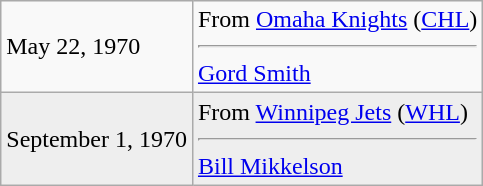<table class="wikitable">
<tr>
<td>May 22, 1970</td>
<td valign="top">From <a href='#'>Omaha Knights</a> (<a href='#'>CHL</a>)<hr><a href='#'>Gord Smith</a></td>
</tr>
<tr style="background:#eee;">
<td>September 1, 1970</td>
<td valign="top">From <a href='#'>Winnipeg Jets</a> (<a href='#'>WHL</a>)<hr><a href='#'>Bill Mikkelson</a></td>
</tr>
</table>
